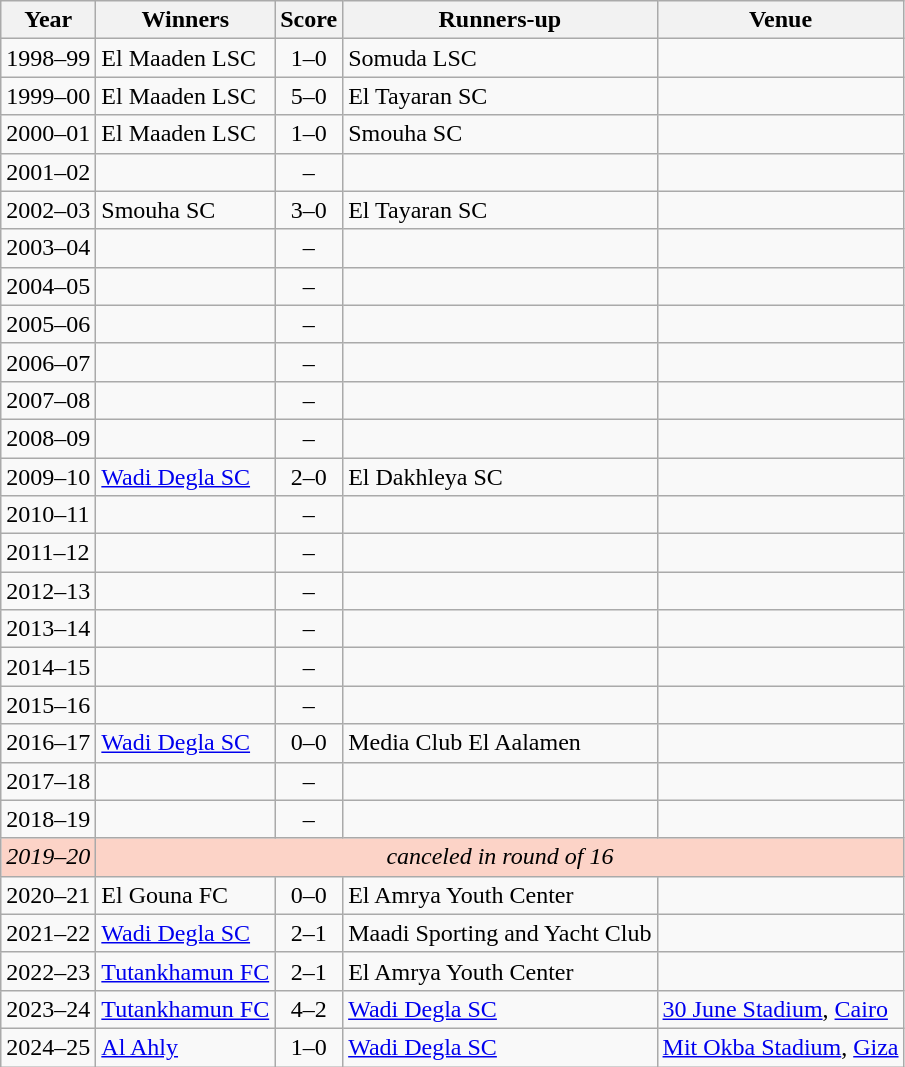<table class="sortable wikitable">
<tr>
<th>Year</th>
<th>Winners</th>
<th>Score</th>
<th>Runners-up</th>
<th>Venue</th>
</tr>
<tr>
<td>1998–99</td>
<td>El Maaden LSC</td>
<td align=center>1–0</td>
<td>Somuda LSC</td>
<td></td>
</tr>
<tr>
<td>1999–00</td>
<td>El Maaden LSC</td>
<td align=center>5–0</td>
<td>El Tayaran SC</td>
<td></td>
</tr>
<tr>
<td>2000–01</td>
<td>El Maaden LSC</td>
<td align=center>1–0</td>
<td>Smouha SC</td>
<td></td>
</tr>
<tr>
<td>2001–02</td>
<td></td>
<td align=center>–</td>
<td></td>
<td></td>
</tr>
<tr>
<td>2002–03</td>
<td>Smouha SC</td>
<td align=center>3–0</td>
<td>El Tayaran SC</td>
<td></td>
</tr>
<tr>
<td>2003–04</td>
<td></td>
<td align=center>–</td>
<td></td>
<td></td>
</tr>
<tr>
<td>2004–05</td>
<td></td>
<td align=center>–</td>
<td></td>
<td></td>
</tr>
<tr>
<td>2005–06</td>
<td></td>
<td align=center>–</td>
<td></td>
<td></td>
</tr>
<tr>
<td>2006–07</td>
<td></td>
<td align=center>–</td>
<td></td>
<td></td>
</tr>
<tr>
<td>2007–08</td>
<td></td>
<td align=center>–</td>
<td></td>
<td></td>
</tr>
<tr>
<td>2008–09</td>
<td></td>
<td align=center>–</td>
<td></td>
<td></td>
</tr>
<tr>
<td>2009–10</td>
<td><a href='#'>Wadi Degla SC</a></td>
<td align=center>2–0</td>
<td>El Dakhleya SC</td>
<td></td>
</tr>
<tr>
<td>2010–11</td>
<td></td>
<td align=center>–</td>
<td></td>
<td></td>
</tr>
<tr>
<td>2011–12</td>
<td></td>
<td align=center>–</td>
<td></td>
<td></td>
</tr>
<tr>
<td>2012–13</td>
<td></td>
<td align=center>–</td>
<td></td>
<td></td>
</tr>
<tr>
<td>2013–14</td>
<td></td>
<td align=center>–</td>
<td></td>
<td></td>
</tr>
<tr>
<td>2014–15</td>
<td></td>
<td align=center>–</td>
<td></td>
<td></td>
</tr>
<tr>
<td>2015–16</td>
<td></td>
<td align=center>–</td>
<td></td>
<td></td>
</tr>
<tr>
<td>2016–17</td>
<td><a href='#'>Wadi Degla SC</a></td>
<td align=center>0–0 </td>
<td>Media Club El Aalamen</td>
<td></td>
</tr>
<tr>
<td>2017–18</td>
<td></td>
<td align=center>–</td>
<td></td>
<td></td>
</tr>
<tr>
<td>2018–19</td>
<td></td>
<td align=center>–</td>
<td></td>
<td></td>
</tr>
<tr bgcolor=#fcd3c7>
<td><em>2019–20</em></td>
<td align=center colspan=4><em>canceled in round of 16 </em></td>
</tr>
<tr>
<td>2020–21</td>
<td>El Gouna FC</td>
<td align=center>0–0 </td>
<td>El Amrya Youth Center</td>
<td></td>
</tr>
<tr>
<td>2021–22</td>
<td><a href='#'>Wadi Degla SC</a></td>
<td align=center>2–1</td>
<td>Maadi Sporting and Yacht Club</td>
<td></td>
</tr>
<tr>
<td>2022–23</td>
<td><a href='#'>Tutankhamun FC</a></td>
<td align=center>2–1</td>
<td>El Amrya Youth Center</td>
<td></td>
</tr>
<tr>
<td>2023–24</td>
<td><a href='#'>Tutankhamun FC</a></td>
<td align=center>4–2</td>
<td><a href='#'>Wadi Degla SC</a></td>
<td><a href='#'>30 June Stadium</a>, <a href='#'>Cairo</a></td>
</tr>
<tr>
<td>2024–25</td>
<td><a href='#'>Al Ahly</a></td>
<td align=center>1–0</td>
<td><a href='#'>Wadi Degla SC</a></td>
<td><a href='#'>Mit Okba Stadium</a>, <a href='#'>Giza</a></td>
</tr>
</table>
